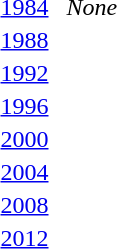<table>
<tr>
<td><a href='#'>1984</a></td>
<td></td>
<td></td>
<td><em>None</em></td>
</tr>
<tr>
<td><a href='#'>1988</a></td>
<td></td>
<td></td>
<td></td>
</tr>
<tr>
<td><a href='#'>1992</a></td>
<td></td>
<td></td>
<td></td>
</tr>
<tr>
<td><a href='#'>1996</a></td>
<td></td>
<td></td>
<td></td>
</tr>
<tr>
<td><a href='#'>2000</a></td>
<td></td>
<td></td>
<td></td>
</tr>
<tr>
<td><a href='#'>2004</a></td>
<td></td>
<td></td>
<td></td>
</tr>
<tr>
<td><a href='#'>2008</a></td>
<td></td>
<td></td>
<td></td>
</tr>
<tr>
<td><a href='#'>2012</a></td>
<td></td>
<td></td>
<td></td>
</tr>
</table>
